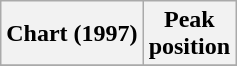<table class="wikitable sortable">
<tr>
<th align="left">Chart (1997)</th>
<th align="center">Peak<br>position</th>
</tr>
<tr>
</tr>
</table>
